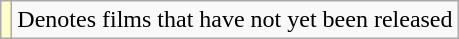<table class="wikitable">
<tr>
<td style="background:#FFFFCC;"></td>
<td>Denotes films that have not yet been released</td>
</tr>
</table>
